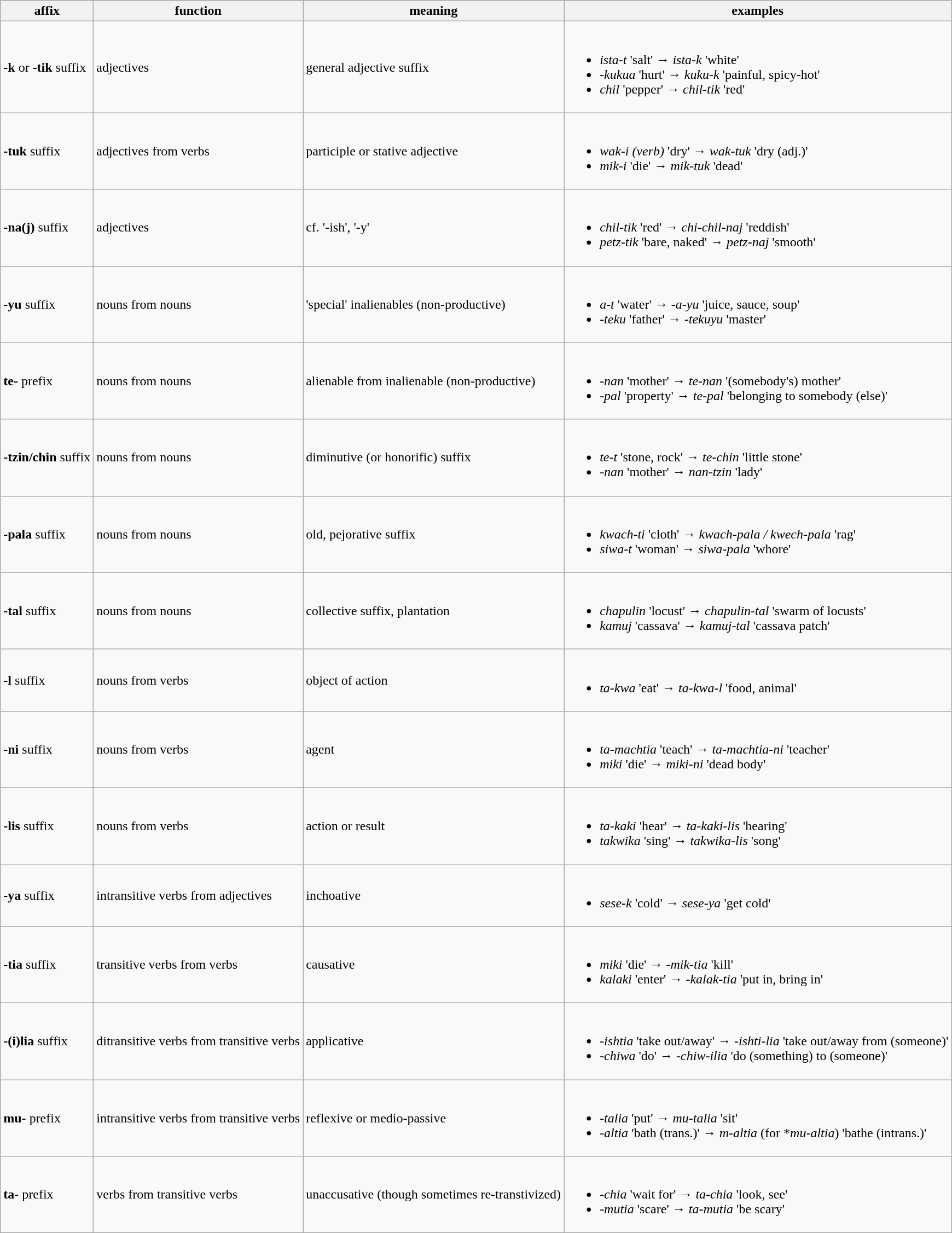<table class=wikitable>
<tr>
<th>affix</th>
<th>function</th>
<th>meaning</th>
<th>examples</th>
</tr>
<tr>
<td><strong>-k</strong> or <strong>-tik</strong> suffix</td>
<td>adjectives</td>
<td>general adjective suffix</td>
<td><br><ul><li><em>ista-t</em> 'salt' → <em>ista-k</em> 'white'</li><li><em>-kukua</em> 'hurt' → <em>kuku-k</em> 'painful, spicy-hot'</li><li><em>chil</em> 'pepper' → <em>chil-tik</em> 'red'</li></ul></td>
</tr>
<tr>
<td><strong>-tuk</strong> suffix</td>
<td>adjectives from verbs</td>
<td>participle or stative adjective</td>
<td><br><ul><li><em>wak-i (verb)</em> 'dry' → <em>wak-tuk</em> 'dry (adj.)'</li><li><em>mik-i</em> 'die' → <em>mik-tuk</em> 'dead'</li></ul></td>
</tr>
<tr>
<td><strong>-na(j)</strong> suffix</td>
<td>adjectives</td>
<td>cf. '-ish', '-y'</td>
<td><br><ul><li><em>chil-tik</em> 'red' → <em>chi-chil-naj</em> 'reddish'</li><li><em>petz-tik</em> 'bare, naked' → <em>petz-naj</em> 'smooth'</li></ul></td>
</tr>
<tr>
<td><strong>-yu</strong> suffix</td>
<td>nouns from nouns</td>
<td>'special' inalienables (non-productive)</td>
<td><br><ul><li><em>a-t</em> 'water' → <em>-a-yu</em> 'juice, sauce, soup'</li><li><em>-teku</em> 'father' → <em>-tekuyu</em> 'master'</li></ul></td>
</tr>
<tr>
<td><strong>te-</strong> prefix</td>
<td>nouns from nouns</td>
<td>alienable from inalienable (non-productive)</td>
<td><br><ul><li><em>-nan</em> 'mother' → <em>te-nan</em> '(somebody's) mother'</li><li><em>-pal</em> 'property' → <em>te-pal</em> 'belonging to somebody (else)'</li></ul></td>
</tr>
<tr>
<td><strong>-tzin/chin</strong> suffix</td>
<td>nouns from nouns</td>
<td>diminutive (or honorific) suffix</td>
<td><br><ul><li><em>te-t</em> 'stone, rock' → <em>te-chin</em> 'little stone'</li><li><em>-nan</em> 'mother' → <em>nan-tzin</em> 'lady'</li></ul></td>
</tr>
<tr>
<td><strong>-pala</strong> suffix</td>
<td>nouns from nouns</td>
<td>old, pejorative suffix</td>
<td><br><ul><li><em>kwach-ti</em> 'cloth' → <em>kwach-pala / kwech-pala</em> 'rag'</li><li><em>siwa-t</em> 'woman' → <em>siwa-pala</em> 'whore'</li></ul></td>
</tr>
<tr>
<td><strong>-tal</strong> suffix</td>
<td>nouns from nouns</td>
<td>collective suffix, plantation</td>
<td><br><ul><li><em>chapulin</em> 'locust' → <em>chapulin-tal</em> 'swarm of locusts'</li><li><em>kamuj</em> 'cassava' → <em>kamuj-tal</em> 'cassava patch'</li></ul></td>
</tr>
<tr>
<td><strong>-l</strong> suffix</td>
<td>nouns from verbs</td>
<td>object of action</td>
<td><br><ul><li><em>ta-kwa</em> 'eat' → <em>ta-kwa-l</em> 'food, animal'</li></ul></td>
</tr>
<tr>
<td><strong>-ni</strong> suffix</td>
<td>nouns from verbs</td>
<td>agent</td>
<td><br><ul><li><em>ta-machtia</em> 'teach' → <em>ta-machtia-ni</em> 'teacher'</li><li><em>miki</em> 'die' → <em>miki-ni</em> 'dead body'</li></ul></td>
</tr>
<tr>
<td><strong>-lis</strong> suffix</td>
<td>nouns from verbs</td>
<td>action or result</td>
<td><br><ul><li><em>ta-kaki</em> 'hear' → <em>ta-kaki-lis</em> 'hearing'</li><li><em>takwika</em> 'sing' → <em>takwika-lis</em> 'song'</li></ul></td>
</tr>
<tr>
<td><strong>-ya</strong> suffix</td>
<td>intransitive verbs from adjectives</td>
<td>inchoative</td>
<td><br><ul><li><em>sese-k</em> 'cold' → <em>sese-ya</em> 'get cold'</li></ul></td>
</tr>
<tr>
<td><strong>-tia</strong> suffix</td>
<td>transitive verbs from verbs</td>
<td>causative</td>
<td><br><ul><li><em>miki</em> 'die' → <em>-mik-tia</em> 'kill'</li><li><em>kalaki</em> 'enter' → <em>-kalak-tia</em> 'put in, bring in'</li></ul></td>
</tr>
<tr>
<td><strong>-(i)lia</strong> suffix</td>
<td>ditransitive verbs from transitive verbs</td>
<td>applicative</td>
<td><br><ul><li><em>-ishtia</em> 'take out/away' → <em>-ishti-lia</em> 'take out/away from (someone)'</li><li><em>-chiwa</em> 'do' → <em>-chiw-ilia</em> 'do (something) to (someone)'</li></ul></td>
</tr>
<tr>
<td><strong>mu-</strong> prefix</td>
<td>intransitive verbs from transitive verbs</td>
<td>reflexive or medio-passive</td>
<td><br><ul><li><em>-talia</em> 'put' → <em>mu-talia</em> 'sit'</li><li><em>-altia</em> 'bath (trans.)' → <em>m-altia</em> (for *<em>mu-altia</em>) 'bathe (intrans.)'</li></ul></td>
</tr>
<tr>
<td><strong>ta-</strong> prefix</td>
<td>verbs from transitive verbs</td>
<td>unaccusative (though sometimes re-transtivized)</td>
<td><br><ul><li><em>-chia</em> 'wait for' → <em>ta-chia</em> 'look, see'</li><li><em>-mutia</em> 'scare' → <em>ta-mutia</em> 'be scary'</li></ul></td>
</tr>
</table>
